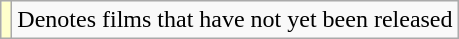<table class="wikitable">
<tr>
<td style="background:#ffc;"></td>
<td>Denotes films that have not yet been released</td>
</tr>
</table>
